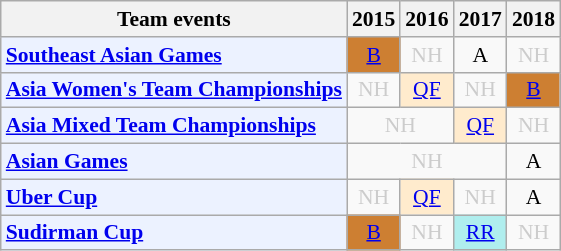<table class="wikitable" style="font-size: 90%; text-align:center">
<tr>
<th>Team events</th>
<th>2015</th>
<th>2016</th>
<th>2017</th>
<th>2018</th>
</tr>
<tr>
<td bgcolor="#ECF2FF"; align="left"><strong><a href='#'>Southeast Asian Games</a></strong></td>
<td bgcolor=CD7F32><a href='#'>B</a></td>
<td style=color:#ccc>NH</td>
<td>A</td>
<td style=color:#ccc>NH</td>
</tr>
<tr>
<td bgcolor="#ECF2FF"; align="left"><strong><a href='#'>Asia Women's Team Championships</a></strong></td>
<td style=color:#ccc>NH</td>
<td bgcolor=FFEBCD><a href='#'>QF</a></td>
<td style=color:#ccc>NH</td>
<td bgcolor=CD7F32><a href='#'>B</a></td>
</tr>
<tr>
<td bgcolor="#ECF2FF"; align="left"><strong><a href='#'>Asia Mixed Team Championships</a></strong></td>
<td colspan="2" style=color:#ccc>NH</td>
<td bgcolor=FFEBCD><a href='#'>QF</a></td>
<td style=color:#ccc>NH</td>
</tr>
<tr>
<td bgcolor="#ECF2FF"; align="left"><strong><a href='#'>Asian Games</a></strong></td>
<td colspan="3" style=color:#ccc>NH</td>
<td>A</td>
</tr>
<tr>
<td bgcolor="#ECF2FF"; align="left"><strong><a href='#'>Uber Cup</a></strong></td>
<td style=color:#ccc>NH</td>
<td bgcolor=FFEBCD><a href='#'>QF</a></td>
<td style=color:#ccc>NH</td>
<td>A</td>
</tr>
<tr>
<td bgcolor="#ECF2FF"; align="left"><strong><a href='#'>Sudirman Cup</a></strong></td>
<td bgcolor=CD7F32><a href='#'>B</a></td>
<td style=color:#ccc>NH</td>
<td bgcolor=AFEEEE><a href='#'>RR</a></td>
<td style=color:#ccc>NH</td>
</tr>
</table>
